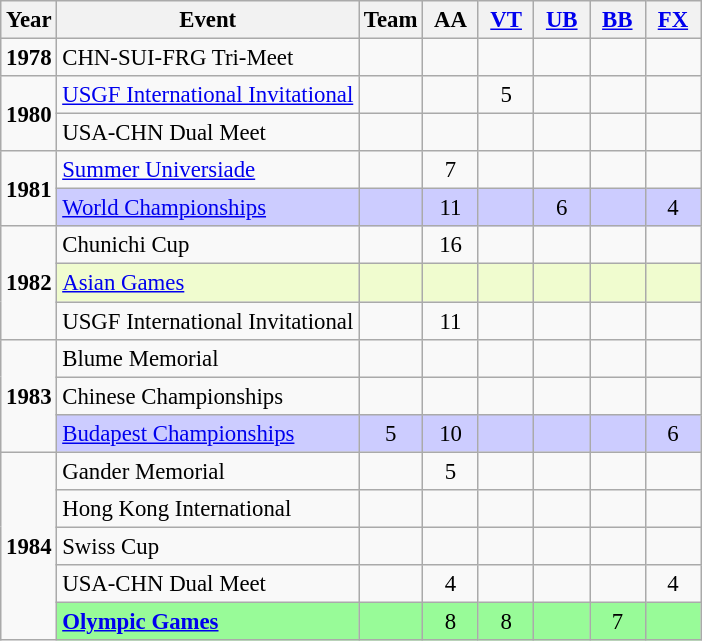<table class="wikitable" style="text-align:center; font-size:95%;">
<tr>
<th align=center>Year</th>
<th align=center>Event</th>
<th style="width:30px;">Team</th>
<th style="width:30px;">AA</th>
<th style="width:30px;"><a href='#'>VT</a></th>
<th style="width:30px;"><a href='#'>UB</a></th>
<th style="width:30px;"><a href='#'>BB</a></th>
<th style="width:30px;"><a href='#'>FX</a></th>
</tr>
<tr>
<td rowspan="1"><strong>1978</strong></td>
<td align=left>CHN-SUI-FRG Tri-Meet</td>
<td></td>
<td></td>
<td></td>
<td></td>
<td></td>
<td></td>
</tr>
<tr>
<td rowspan="2"><strong>1980</strong></td>
<td align=left><a href='#'>USGF International Invitational</a></td>
<td></td>
<td></td>
<td>5</td>
<td></td>
<td></td>
<td></td>
</tr>
<tr>
<td align=left>USA-CHN Dual Meet</td>
<td></td>
<td></td>
<td></td>
<td></td>
<td></td>
<td></td>
</tr>
<tr>
<td rowspan="2"><strong>1981</strong></td>
<td align=left><a href='#'>Summer Universiade</a></td>
<td></td>
<td>7</td>
<td></td>
<td></td>
<td></td>
<td></td>
</tr>
<tr bgcolor=#CCCCFF>
<td align=left><a href='#'>World Championships</a></td>
<td></td>
<td>11</td>
<td></td>
<td>6</td>
<td></td>
<td>4</td>
</tr>
<tr>
<td rowspan="3"><strong>1982</strong></td>
<td align=left>Chunichi Cup</td>
<td></td>
<td>16</td>
<td></td>
<td></td>
<td></td>
<td></td>
</tr>
<tr bgcolor=#F0FCCF>
<td align=left><a href='#'>Asian Games</a></td>
<td></td>
<td></td>
<td></td>
<td></td>
<td></td>
<td></td>
</tr>
<tr>
<td align=left>USGF International Invitational</td>
<td></td>
<td>11</td>
<td></td>
<td></td>
<td></td>
<td></td>
</tr>
<tr>
<td rowspan="3"><strong>1983</strong></td>
<td align=left>Blume Memorial</td>
<td></td>
<td></td>
<td></td>
<td></td>
<td></td>
<td></td>
</tr>
<tr>
<td align=left>Chinese Championships</td>
<td></td>
<td></td>
<td></td>
<td></td>
<td></td>
<td></td>
</tr>
<tr bgcolor=#CCCCFF>
<td align=left><a href='#'>Budapest Championships</a></td>
<td>5</td>
<td>10</td>
<td></td>
<td></td>
<td></td>
<td>6</td>
</tr>
<tr>
<td rowspan="5"><strong>1984</strong></td>
<td align=left>Gander Memorial</td>
<td></td>
<td>5</td>
<td></td>
<td></td>
<td></td>
<td></td>
</tr>
<tr>
<td align=left>Hong Kong International</td>
<td></td>
<td></td>
<td></td>
<td></td>
<td></td>
<td></td>
</tr>
<tr>
<td align=left>Swiss Cup</td>
<td></td>
<td></td>
<td></td>
<td></td>
<td></td>
<td></td>
</tr>
<tr>
<td align=left>USA-CHN Dual Meet</td>
<td></td>
<td>4</td>
<td></td>
<td></td>
<td></td>
<td>4</td>
</tr>
<tr bgcolor=98FB98>
<td align=left><strong><a href='#'>Olympic Games</a></strong></td>
<td></td>
<td>8</td>
<td>8</td>
<td></td>
<td>7</td>
<td></td>
</tr>
</table>
